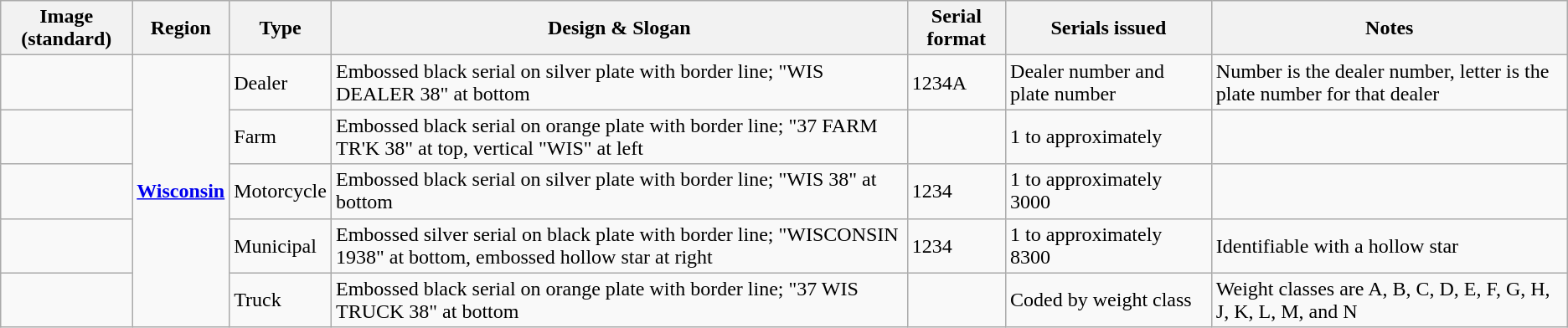<table class="wikitable">
<tr>
<th>Image (standard)</th>
<th>Region</th>
<th>Type</th>
<th>Design & Slogan</th>
<th>Serial format</th>
<th>Serials issued</th>
<th>Notes</th>
</tr>
<tr>
<td></td>
<td rowspan="5"><a href='#'><strong>Wisconsin</strong></a></td>
<td>Dealer</td>
<td>Embossed black serial on silver plate with border line; "WIS DEALER 38" at bottom</td>
<td>1234A</td>
<td>Dealer number and plate number</td>
<td>Number is the dealer number, letter is the plate number for that dealer</td>
</tr>
<tr>
<td></td>
<td>Farm</td>
<td>Embossed black serial on orange plate with border line; "37 FARM TR'K 38" at top, vertical "WIS" at left</td>
<td></td>
<td>1 to approximately </td>
<td></td>
</tr>
<tr>
<td></td>
<td>Motorcycle</td>
<td>Embossed black serial on silver plate with border line; "WIS 38" at bottom</td>
<td>1234</td>
<td>1 to approximately 3000</td>
<td></td>
</tr>
<tr>
<td></td>
<td>Municipal</td>
<td>Embossed silver serial on black plate with border line; "WISCONSIN 1938" at bottom, embossed hollow star at right</td>
<td>1234</td>
<td>1 to approximately 8300</td>
<td>Identifiable with a hollow star</td>
</tr>
<tr>
<td></td>
<td>Truck</td>
<td>Embossed black serial on orange plate with border line; "37 WIS TRUCK 38" at bottom</td>
<td></td>
<td>Coded by weight class</td>
<td>Weight classes are A, B, C, D, E, F, G, H, J, K, L, M, and N</td>
</tr>
</table>
